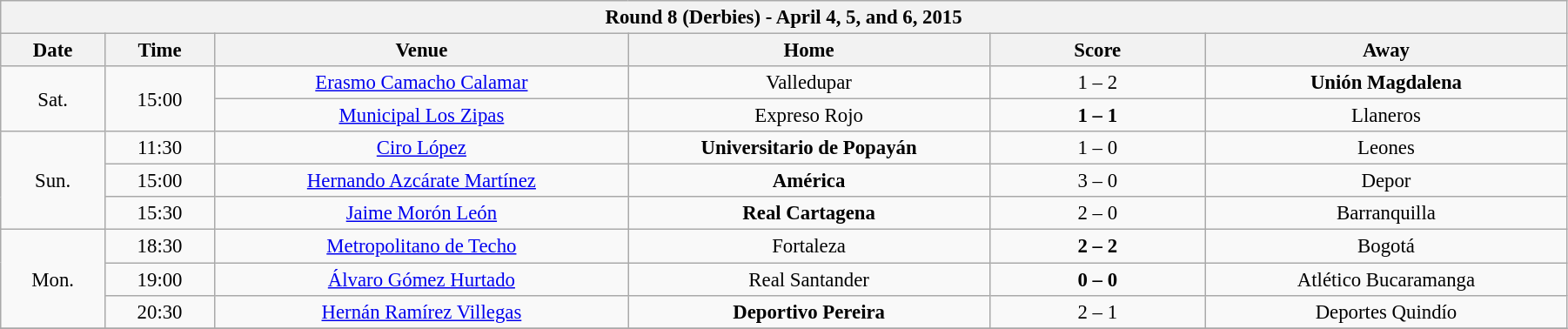<table class="wikitable collapsible collapsed" style="font-size:95%; text-align: center; width: 95%;">
<tr>
<th colspan="12" style="with: 100%;" align=center>Round 8 (Derbies) - April 4, 5, and 6, 2015</th>
</tr>
<tr>
<th width="10">Date</th>
<th width="20">Time</th>
<th width="150">Venue</th>
<th width="130">Home</th>
<th width="75">Score</th>
<th width="130">Away</th>
</tr>
<tr align=center>
<td rowspan=2>Sat.</td>
<td rowspan=2>15:00</td>
<td><a href='#'>Erasmo Camacho Calamar</a></td>
<td>Valledupar</td>
<td>1 – 2</td>
<td><strong>Unión Magdalena</strong></td>
</tr>
<tr align=center>
<td><a href='#'>Municipal Los Zipas</a></td>
<td>Expreso Rojo</td>
<td><strong>1 – 1</strong></td>
<td>Llaneros</td>
</tr>
<tr align=center>
<td rowspan=3>Sun.</td>
<td>11:30</td>
<td><a href='#'>Ciro López</a></td>
<td><strong>Universitario de Popayán</strong></td>
<td>1 – 0</td>
<td>Leones</td>
</tr>
<tr align=center>
<td>15:00</td>
<td><a href='#'>Hernando Azcárate Martínez</a></td>
<td><strong>América</strong></td>
<td>3 – 0</td>
<td>Depor</td>
</tr>
<tr align=center>
<td>15:30</td>
<td><a href='#'>Jaime Morón León</a></td>
<td><strong>Real Cartagena</strong></td>
<td>2 – 0</td>
<td>Barranquilla</td>
</tr>
<tr align=center>
<td rowspan=3>Mon.</td>
<td>18:30</td>
<td><a href='#'>Metropolitano de Techo</a></td>
<td>Fortaleza</td>
<td><strong>2 – 2</strong></td>
<td>Bogotá</td>
</tr>
<tr align=center>
<td>19:00</td>
<td><a href='#'>Álvaro Gómez Hurtado</a></td>
<td>Real Santander</td>
<td><strong>0 – 0</strong></td>
<td>Atlético Bucaramanga</td>
</tr>
<tr align=center>
<td>20:30</td>
<td><a href='#'>Hernán Ramírez Villegas</a></td>
<td><strong>Deportivo Pereira</strong></td>
<td>2 – 1</td>
<td>Deportes Quindío</td>
</tr>
<tr align=center>
</tr>
</table>
